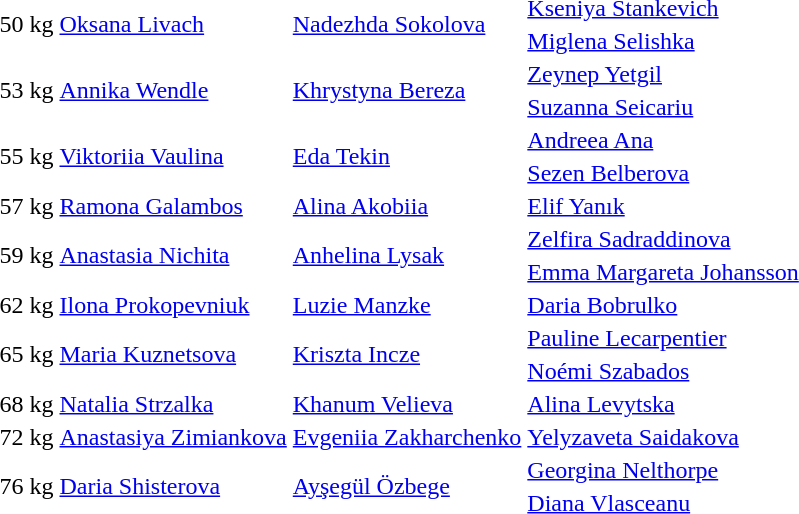<table>
<tr>
<td rowspan=2>50 kg</td>
<td rowspan=2> <a href='#'>Oksana Livach</a></td>
<td rowspan=2> <a href='#'>Nadezhda Sokolova</a></td>
<td> <a href='#'>Kseniya Stankevich</a></td>
</tr>
<tr>
<td> <a href='#'>Miglena Selishka</a></td>
</tr>
<tr>
<td rowspan=2>53 kg</td>
<td rowspan=2> <a href='#'>Annika Wendle</a></td>
<td rowspan=2> <a href='#'>Khrystyna Bereza</a></td>
<td> <a href='#'>Zeynep Yetgil</a></td>
</tr>
<tr>
<td> <a href='#'>Suzanna Seicariu</a></td>
</tr>
<tr>
<td rowspan=2>55 kg</td>
<td rowspan=2> <a href='#'>Viktoriia Vaulina</a></td>
<td rowspan=2> <a href='#'>Eda Tekin</a></td>
<td> <a href='#'>Andreea Ana</a></td>
</tr>
<tr>
<td> <a href='#'>Sezen Belberova</a></td>
</tr>
<tr>
<td>57 kg</td>
<td> <a href='#'>Ramona Galambos</a></td>
<td> <a href='#'>Alina Akobiia</a></td>
<td> <a href='#'>Elif Yanık</a></td>
</tr>
<tr>
<td rowspan=2>59 kg</td>
<td rowspan=2> <a href='#'>Anastasia Nichita</a></td>
<td rowspan=2> <a href='#'>Anhelina Lysak</a></td>
<td> <a href='#'>Zelfira Sadraddinova</a></td>
</tr>
<tr>
<td> <a href='#'>Emma Margareta Johansson</a></td>
</tr>
<tr>
<td>62 kg</td>
<td> <a href='#'>Ilona Prokopevniuk</a></td>
<td> <a href='#'>Luzie Manzke</a></td>
<td> <a href='#'>Daria Bobrulko</a></td>
</tr>
<tr>
<td rowspan=2>65 kg</td>
<td rowspan=2> <a href='#'>Maria Kuznetsova</a></td>
<td rowspan=2> <a href='#'>Kriszta Incze</a></td>
<td> <a href='#'>Pauline Lecarpentier</a></td>
</tr>
<tr>
<td> <a href='#'>Noémi Szabados</a></td>
</tr>
<tr>
<td>68 kg</td>
<td> <a href='#'>Natalia Strzalka</a></td>
<td> <a href='#'>Khanum Velieva</a></td>
<td> <a href='#'>Alina Levytska</a></td>
</tr>
<tr>
<td>72 kg</td>
<td> <a href='#'>Anastasiya Zimiankova</a></td>
<td> <a href='#'>Evgeniia Zakharchenko</a></td>
<td> <a href='#'>Yelyzaveta Saidakova</a></td>
</tr>
<tr>
<td rowspan=2>76 kg</td>
<td rowspan=2> <a href='#'>Daria Shisterova</a></td>
<td rowspan=2> <a href='#'>Ayşegül Özbege</a></td>
<td> <a href='#'>Georgina Nelthorpe</a></td>
</tr>
<tr>
<td> <a href='#'>Diana Vlasceanu</a></td>
</tr>
</table>
